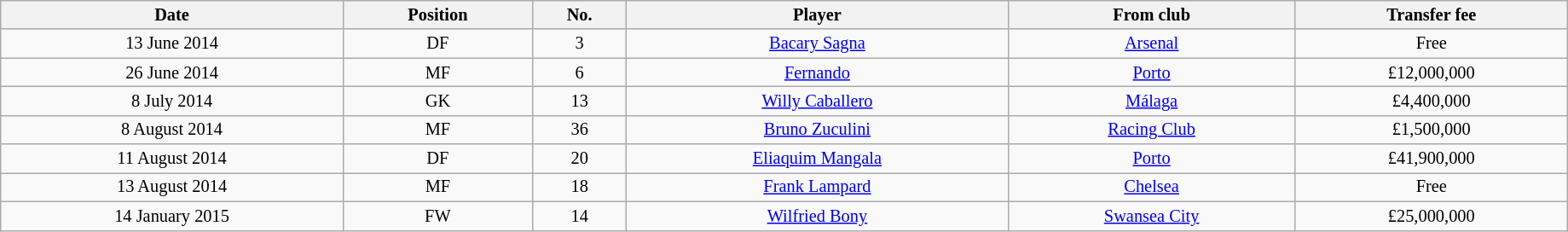<table class="wikitable sortable" style="width:97%; text-align:center; font-size:85%; text-align:centre;">
<tr>
<th>Date</th>
<th>Position</th>
<th>No.</th>
<th>Player</th>
<th>From club</th>
<th>Transfer fee</th>
</tr>
<tr>
<td>13 June 2014</td>
<td>DF</td>
<td>3</td>
<td> <a href='#'>Bacary Sagna</a></td>
<td> <a href='#'>Arsenal</a></td>
<td>Free</td>
</tr>
<tr>
<td>26 June 2014</td>
<td>MF</td>
<td>6</td>
<td> <a href='#'>Fernando</a></td>
<td> <a href='#'>Porto</a></td>
<td>£12,000,000</td>
</tr>
<tr>
<td>8 July 2014</td>
<td>GK</td>
<td>13</td>
<td> <a href='#'>Willy Caballero</a></td>
<td> <a href='#'>Málaga</a></td>
<td>£4,400,000</td>
</tr>
<tr>
<td>8 August 2014</td>
<td>MF</td>
<td>36</td>
<td> <a href='#'>Bruno Zuculini</a></td>
<td> <a href='#'>Racing Club</a></td>
<td>£1,500,000</td>
</tr>
<tr>
<td>11 August 2014</td>
<td>DF</td>
<td>20</td>
<td> <a href='#'>Eliaquim Mangala</a></td>
<td> <a href='#'>Porto</a></td>
<td>£41,900,000</td>
</tr>
<tr>
<td>13 August 2014</td>
<td>MF</td>
<td>18</td>
<td> <a href='#'>Frank Lampard</a></td>
<td> <a href='#'>Chelsea</a></td>
<td>Free</td>
</tr>
<tr>
<td>14 January 2015</td>
<td>FW</td>
<td>14</td>
<td> <a href='#'>Wilfried Bony</a></td>
<td> <a href='#'>Swansea City</a></td>
<td>£25,000,000</td>
</tr>
</table>
